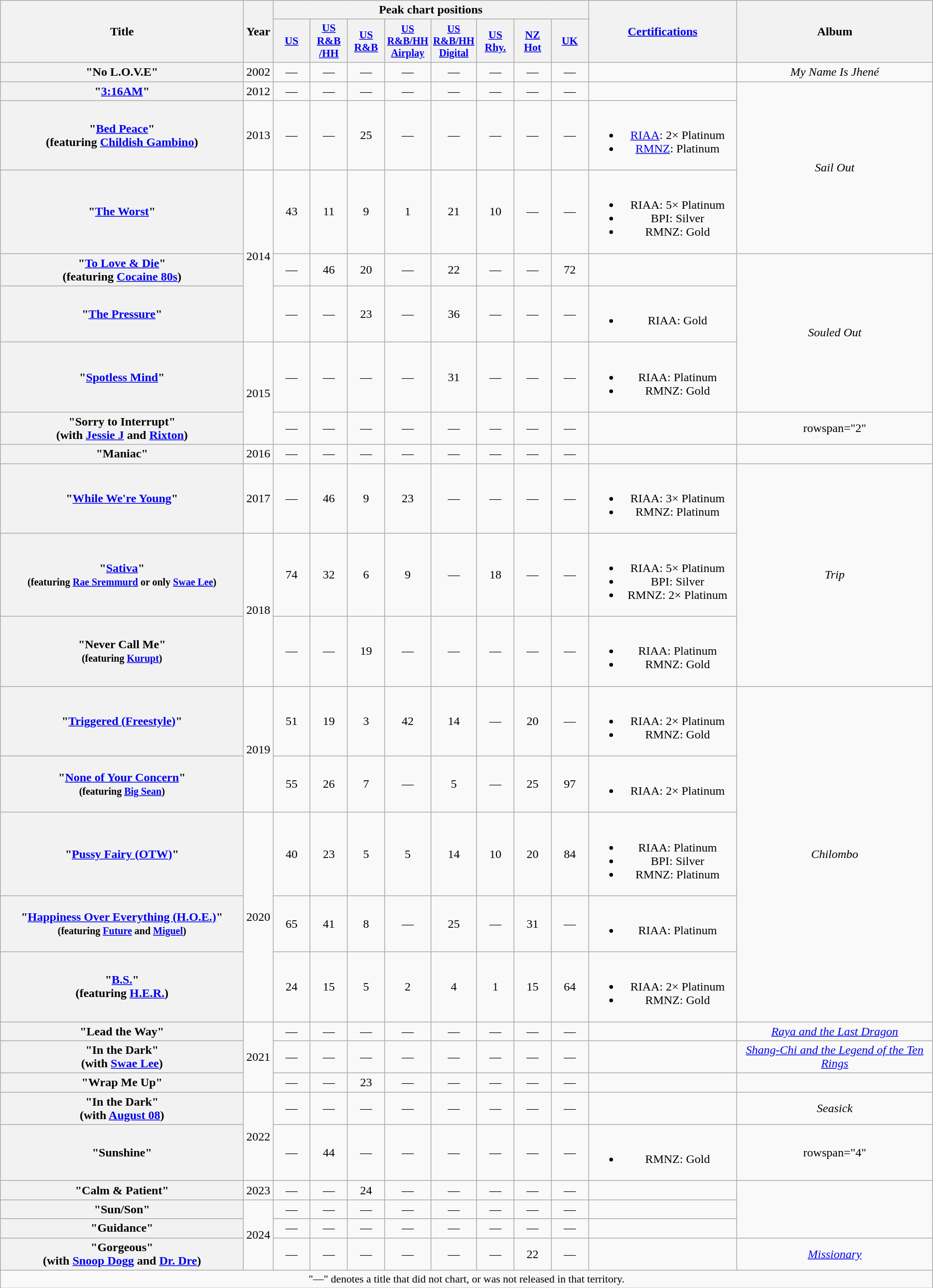<table class="wikitable plainrowheaders" style="text-align:center;">
<tr>
<th scope="col" rowspan="2" style="width:20em;">Title</th>
<th scope="col" rowspan="2">Year</th>
<th scope="col" colspan="8">Peak chart positions</th>
<th scope="col" rowspan="2" style="width:12em;"><a href='#'>Certifications</a></th>
<th scope="col" rowspan="2" style="width:16em;">Album</th>
</tr>
<tr>
<th scope="col" style="width:3em;font-size:90%;"><a href='#'>US</a><br></th>
<th scope="col" style="width:3em;font-size:90%;"><a href='#'>US<br>R&B<br>/HH</a><br></th>
<th scope="col" style="width:3em;font-size:90%;"><a href='#'>US<br>R&B</a><br></th>
<th scope="col" style="width:3em;font-size:85%;"><a href='#'>US<br>R&B/HH<br>Airplay</a><br></th>
<th scope="col" style="width:3em;font-size:85%;"><a href='#'>US<br>R&B/HH<br>Digital</a><br></th>
<th scope="col" style="width:3em;font-size:90%;"><a href='#'>US<br>Rhy.</a><br></th>
<th scope="col" style="width:3em;font-size:90%;"><a href='#'>NZ<br>Hot</a><br></th>
<th scope="col" style="width:3em;font-size:90%;"><a href='#'>UK</a><br></th>
</tr>
<tr>
<th scope="row">"No L.O.V.E"</th>
<td>2002</td>
<td>—</td>
<td>—</td>
<td>—</td>
<td>—</td>
<td>—</td>
<td>—</td>
<td>—</td>
<td>—</td>
<td></td>
<td><em>My Name Is Jhené</em></td>
</tr>
<tr>
<th scope="row">"<a href='#'>3:16AM</a>"</th>
<td>2012</td>
<td>—</td>
<td>—</td>
<td>—</td>
<td>—</td>
<td>—</td>
<td>—</td>
<td>—</td>
<td>—</td>
<td></td>
<td rowspan="3"><em>Sail Out</em></td>
</tr>
<tr>
<th scope="row">"<a href='#'>Bed Peace</a>"<br><span>(featuring <a href='#'>Childish Gambino</a>)</span></th>
<td>2013</td>
<td>—</td>
<td>—</td>
<td>25</td>
<td>—</td>
<td>—</td>
<td>—</td>
<td>—</td>
<td>—</td>
<td><br><ul><li><a href='#'>RIAA</a>: 2× Platinum</li><li><a href='#'>RMNZ</a>: Platinum</li></ul></td>
</tr>
<tr>
<th scope="row">"<a href='#'>The Worst</a>"</th>
<td rowspan="3">2014</td>
<td>43</td>
<td>11</td>
<td>9</td>
<td>1</td>
<td>21</td>
<td>10</td>
<td>—</td>
<td>—</td>
<td><br><ul><li>RIAA: 5× Platinum</li><li>BPI: Silver</li><li>RMNZ: Gold</li></ul></td>
</tr>
<tr>
<th scope="row">"<a href='#'>To Love & Die</a>"<br><span>(featuring <a href='#'>Cocaine 80s</a>)</span></th>
<td>—</td>
<td>46</td>
<td>20</td>
<td>—</td>
<td>22</td>
<td>—</td>
<td>—</td>
<td>72</td>
<td></td>
<td rowspan="3"><em>Souled Out</em></td>
</tr>
<tr>
<th scope="row">"<a href='#'>The Pressure</a>"</th>
<td>—</td>
<td>—</td>
<td>23</td>
<td>—</td>
<td>36</td>
<td>—</td>
<td>—</td>
<td>—</td>
<td><br><ul><li>RIAA: Gold</li></ul></td>
</tr>
<tr>
<th scope="row">"<a href='#'>Spotless Mind</a>"</th>
<td rowspan="2">2015</td>
<td>—</td>
<td>—</td>
<td>—</td>
<td>—</td>
<td>31</td>
<td>—</td>
<td>—</td>
<td>—</td>
<td><br><ul><li>RIAA: Platinum</li><li>RMNZ: Gold</li></ul></td>
</tr>
<tr>
<th scope="row">"Sorry to Interrupt"<br><span>(with <a href='#'>Jessie J</a> and <a href='#'>Rixton</a>)</span></th>
<td>—</td>
<td>—</td>
<td>—</td>
<td>—</td>
<td>—</td>
<td>—</td>
<td>—</td>
<td>—</td>
<td></td>
<td>rowspan="2" </td>
</tr>
<tr>
<th scope="row">"Maniac"</th>
<td>2016</td>
<td>—</td>
<td>—</td>
<td>—</td>
<td>—</td>
<td>—</td>
<td>—</td>
<td>—</td>
<td>—</td>
<td></td>
</tr>
<tr>
<th scope="row">"<a href='#'>While We're Young</a>"</th>
<td>2017</td>
<td>—</td>
<td>46</td>
<td>9</td>
<td>23</td>
<td>—</td>
<td>—</td>
<td>—</td>
<td>—</td>
<td><br><ul><li>RIAA: 3× Platinum</li><li>RMNZ: Platinum</li></ul></td>
<td rowspan="3"><em>Trip</em></td>
</tr>
<tr>
<th scope="row">"<a href='#'>Sativa</a>"<br><small>(featuring <a href='#'>Rae Sremmurd</a> or only <a href='#'>Swae Lee</a>)</small></th>
<td rowspan="2">2018</td>
<td>74</td>
<td>32</td>
<td>6</td>
<td>9</td>
<td>—</td>
<td>18</td>
<td>—</td>
<td>—</td>
<td><br><ul><li>RIAA: 5× Platinum</li><li>BPI: Silver</li><li>RMNZ: 2× Platinum</li></ul></td>
</tr>
<tr>
<th scope="row">"Never Call Me"<br><small>(featuring <a href='#'>Kurupt</a>)</small></th>
<td>—</td>
<td>—</td>
<td>19</td>
<td>—</td>
<td>—</td>
<td>—</td>
<td>—</td>
<td>—</td>
<td><br><ul><li>RIAA: Platinum</li><li>RMNZ: Gold</li></ul></td>
</tr>
<tr>
<th scope="row">"<a href='#'>Triggered (Freestyle)</a>"</th>
<td rowspan="2">2019</td>
<td>51</td>
<td>19</td>
<td>3</td>
<td>42</td>
<td>14</td>
<td>—</td>
<td>20</td>
<td>—</td>
<td><br><ul><li>RIAA: 2× Platinum</li><li>RMNZ: Gold</li></ul></td>
<td rowspan="5"><em>Chilombo</em></td>
</tr>
<tr>
<th scope="row">"<a href='#'>None of Your Concern</a>"<br><small>(featuring <a href='#'>Big Sean</a>)</small></th>
<td>55</td>
<td>26</td>
<td>7</td>
<td>—</td>
<td>5</td>
<td>—</td>
<td>25</td>
<td>97</td>
<td><br><ul><li>RIAA: 2× Platinum</li></ul></td>
</tr>
<tr>
<th scope="row">"<a href='#'>Pussy Fairy (OTW)</a>"</th>
<td rowspan="3">2020</td>
<td>40</td>
<td>23</td>
<td>5</td>
<td>5</td>
<td>14</td>
<td>10</td>
<td>20</td>
<td>84</td>
<td><br><ul><li>RIAA: Platinum</li><li>BPI: Silver</li><li>RMNZ: Platinum</li></ul></td>
</tr>
<tr>
<th scope="row">"<a href='#'>Happiness Over Everything (H.O.E.)</a>"<br><small>(featuring <a href='#'>Future</a> and <a href='#'>Miguel</a>)</small></th>
<td>65</td>
<td>41</td>
<td>8</td>
<td>—</td>
<td>25</td>
<td>—</td>
<td>31</td>
<td>—</td>
<td><br><ul><li>RIAA: Platinum</li></ul></td>
</tr>
<tr>
<th scope="row">"<a href='#'>B.S.</a>"<br><span>(featuring <a href='#'>H.E.R.</a>)</span></th>
<td>24</td>
<td>15</td>
<td>5</td>
<td>2</td>
<td>4</td>
<td>1</td>
<td>15</td>
<td>64</td>
<td><br><ul><li>RIAA: 2× Platinum</li><li>RMNZ: Gold</li></ul></td>
</tr>
<tr>
<th scope="row">"Lead the Way"</th>
<td rowspan="3">2021</td>
<td>—</td>
<td>—</td>
<td>—</td>
<td>—</td>
<td>—</td>
<td>—</td>
<td>—</td>
<td>—</td>
<td></td>
<td><em><a href='#'>Raya and the Last Dragon</a></em></td>
</tr>
<tr>
<th scope="row">"In the Dark"<br><span>(with <a href='#'>Swae Lee</a>)</span></th>
<td>—</td>
<td>—</td>
<td>—</td>
<td>—</td>
<td>—</td>
<td>—</td>
<td>—</td>
<td>—</td>
<td></td>
<td><em><a href='#'>Shang-Chi and the Legend of the Ten Rings</a></em></td>
</tr>
<tr>
<th scope="row">"Wrap Me Up"</th>
<td>—</td>
<td>—</td>
<td>23</td>
<td>—</td>
<td>—</td>
<td>—</td>
<td>—</td>
<td>—</td>
<td></td>
<td></td>
</tr>
<tr>
<th scope="row">"In the Dark"<br><span>(with <a href='#'>August 08</a>)</span></th>
<td rowspan="2">2022</td>
<td>—</td>
<td>—</td>
<td>—</td>
<td>—</td>
<td>—</td>
<td>—</td>
<td>—</td>
<td>—</td>
<td></td>
<td><em>Seasick</em></td>
</tr>
<tr>
<th scope="row">"Sunshine"<br></th>
<td>—</td>
<td>44</td>
<td>—</td>
<td>—</td>
<td>—</td>
<td>—</td>
<td>—</td>
<td>—</td>
<td><br><ul><li>RMNZ: Gold</li></ul></td>
<td>rowspan="4" </td>
</tr>
<tr>
<th scope="row">"Calm & Patient"</th>
<td>2023</td>
<td>—</td>
<td>—</td>
<td>24</td>
<td>—</td>
<td>—</td>
<td>—</td>
<td>—</td>
<td>—</td>
<td></td>
</tr>
<tr>
<th scope="row">"Sun/Son"</th>
<td rowspan="3">2024</td>
<td>—</td>
<td>—</td>
<td>—</td>
<td>—</td>
<td>—</td>
<td>—</td>
<td>—</td>
<td>—</td>
<td></td>
</tr>
<tr>
<th scope="row">"Guidance"</th>
<td>—</td>
<td>—</td>
<td>—</td>
<td>—</td>
<td>—</td>
<td>—</td>
<td>—</td>
<td>—</td>
<td></td>
</tr>
<tr>
<th scope="row">"Gorgeous"<br><span>(with <a href='#'>Snoop Dogg</a> and <a href='#'>Dr. Dre</a>)</span></th>
<td>—</td>
<td>—</td>
<td>—</td>
<td>—</td>
<td>—</td>
<td>—</td>
<td>22</td>
<td>—</td>
<td></td>
<td><em><a href='#'>Missionary</a></em></td>
</tr>
<tr>
<td colspan="16" style="font-size:90%">"—" denotes a title that did not chart, or was not released in that territory.</td>
</tr>
</table>
